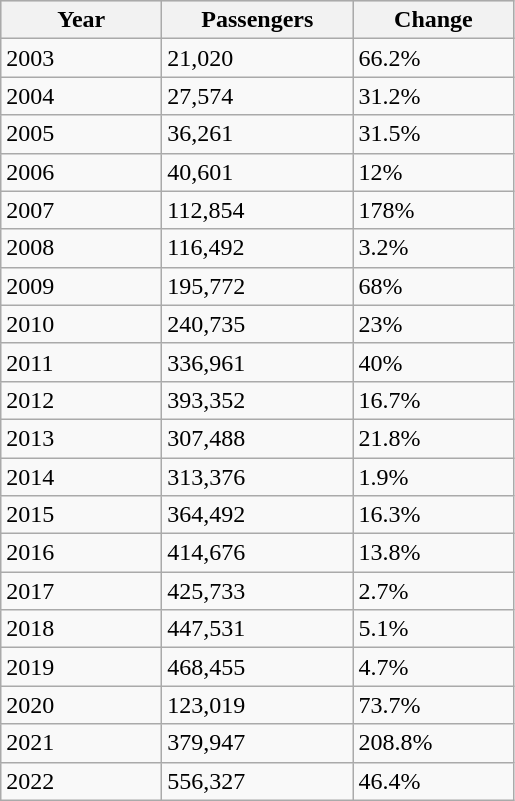<table class="wikitable">
<tr style="background:lightgrey;">
<th style="width:100px;">Year</th>
<th style="width:120px;">Passengers</th>
<th style="width:100px;">Change</th>
</tr>
<tr>
<td>2003</td>
<td>21,020</td>
<td> 66.2%</td>
</tr>
<tr>
<td>2004</td>
<td>27,574</td>
<td> 31.2%</td>
</tr>
<tr>
<td>2005</td>
<td>36,261</td>
<td> 31.5%</td>
</tr>
<tr>
<td>2006</td>
<td>40,601</td>
<td> 12%</td>
</tr>
<tr>
<td>2007</td>
<td>112,854</td>
<td> 178%</td>
</tr>
<tr>
<td>2008</td>
<td>116,492</td>
<td> 3.2%</td>
</tr>
<tr>
<td>2009</td>
<td>195,772</td>
<td> 68%</td>
</tr>
<tr>
<td>2010</td>
<td>240,735</td>
<td> 23%</td>
</tr>
<tr>
<td>2011</td>
<td>336,961</td>
<td> 40%</td>
</tr>
<tr>
<td>2012</td>
<td>393,352</td>
<td> 16.7%</td>
</tr>
<tr>
<td>2013</td>
<td>307,488</td>
<td> 21.8%</td>
</tr>
<tr>
<td>2014</td>
<td>313,376</td>
<td> 1.9%</td>
</tr>
<tr>
<td>2015</td>
<td>364,492</td>
<td> 16.3%</td>
</tr>
<tr>
<td>2016</td>
<td>414,676</td>
<td> 13.8%</td>
</tr>
<tr>
<td>2017</td>
<td>425,733</td>
<td> 2.7%</td>
</tr>
<tr>
<td>2018</td>
<td>447,531</td>
<td> 5.1%</td>
</tr>
<tr>
<td>2019</td>
<td>468,455</td>
<td> 4.7%</td>
</tr>
<tr>
<td>2020</td>
<td>123,019</td>
<td> 73.7%</td>
</tr>
<tr>
<td>2021</td>
<td>379,947</td>
<td> 208.8%</td>
</tr>
<tr>
<td>2022</td>
<td>556,327</td>
<td> 46.4%</td>
</tr>
</table>
